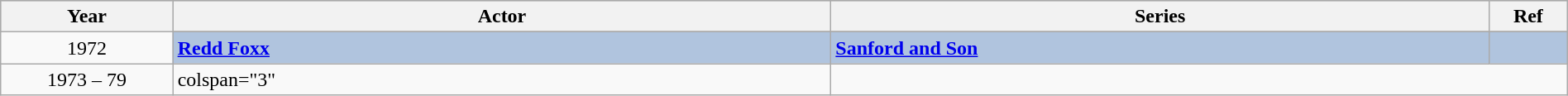<table class="wikitable" style="width:100%;">
<tr style="background:#bebebe;">
<th style="width:11%;">Year</th>
<th style="width:42%;">Actor</th>
<th style="width:42%;">Series</th>
<th style="width:5%;">Ref</th>
</tr>
<tr>
<td rowspan="2" align="center">1972</td>
</tr>
<tr style="background:#B0C4DE">
<td><strong><a href='#'>Redd Foxx</a></strong></td>
<td><strong><a href='#'>Sanford and Son</a></strong></td>
<td align="center"></td>
</tr>
<tr>
<td align="center">1973 – 79</td>
<td>colspan="3" </td>
</tr>
</table>
